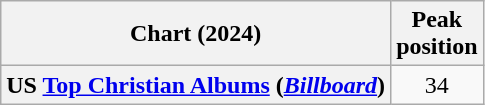<table class="wikitable sortable plainrowheaders" style="text-align:center">
<tr>
<th scope="col">Chart (2024)</th>
<th scope="col">Peak<br>position</th>
</tr>
<tr>
<th scope="row">US <a href='#'>Top Christian Albums</a> (<em><a href='#'>Billboard</a></em>)</th>
<td>34</td>
</tr>
</table>
